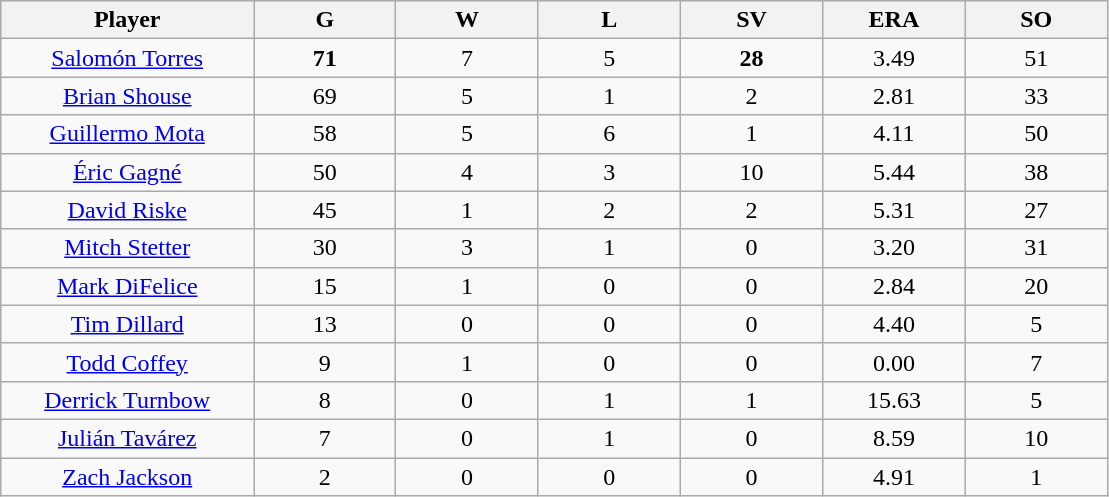<table class= "wikitable sortable">
<tr>
<th bgcolor="#DDDDFF" width="16%">Player</th>
<th bgcolor="#DDDDFF" width="9%">G</th>
<th bgcolor="#DDDDFF" width="9%">W</th>
<th bgcolor="#DDDDFF" width="9%">L</th>
<th bgcolor="#DDDDFF" width="9%">SV</th>
<th bgcolor="#DDDDFF" width="9%">ERA</th>
<th bgcolor="#DDDDFF" width="9%">SO</th>
</tr>
<tr align=center>
<td><a href='#'>Salomón Torres</a></td>
<td><strong>71</strong></td>
<td>7</td>
<td>5</td>
<td><strong>28</strong></td>
<td>3.49</td>
<td>51</td>
</tr>
<tr align=center>
<td><a href='#'>Brian Shouse</a></td>
<td>69</td>
<td>5</td>
<td>1</td>
<td>2</td>
<td>2.81</td>
<td>33</td>
</tr>
<tr align=center>
<td><a href='#'>Guillermo Mota</a></td>
<td>58</td>
<td>5</td>
<td>6</td>
<td>1</td>
<td>4.11</td>
<td>50</td>
</tr>
<tr align=center>
<td><a href='#'>Éric Gagné</a></td>
<td>50</td>
<td>4</td>
<td>3</td>
<td>10</td>
<td>5.44</td>
<td>38</td>
</tr>
<tr align=center>
<td><a href='#'>David Riske</a></td>
<td>45</td>
<td>1</td>
<td>2</td>
<td>2</td>
<td>5.31</td>
<td>27</td>
</tr>
<tr align=center>
<td><a href='#'>Mitch Stetter</a></td>
<td>30</td>
<td>3</td>
<td>1</td>
<td>0</td>
<td>3.20</td>
<td>31</td>
</tr>
<tr align=center>
<td><a href='#'>Mark DiFelice</a></td>
<td>15</td>
<td>1</td>
<td>0</td>
<td>0</td>
<td>2.84</td>
<td>20</td>
</tr>
<tr align=center>
<td><a href='#'>Tim Dillard</a></td>
<td>13</td>
<td>0</td>
<td>0</td>
<td>0</td>
<td>4.40</td>
<td>5</td>
</tr>
<tr align=center>
<td><a href='#'>Todd Coffey</a></td>
<td>9</td>
<td>1</td>
<td>0</td>
<td>0</td>
<td>0.00</td>
<td>7</td>
</tr>
<tr align=center>
<td><a href='#'>Derrick Turnbow</a></td>
<td>8</td>
<td>0</td>
<td>1</td>
<td>1</td>
<td>15.63</td>
<td>5</td>
</tr>
<tr align=center>
<td><a href='#'>Julián Tavárez</a></td>
<td>7</td>
<td>0</td>
<td>1</td>
<td>0</td>
<td>8.59</td>
<td>10</td>
</tr>
<tr align=center>
<td><a href='#'>Zach Jackson</a></td>
<td>2</td>
<td>0</td>
<td>0</td>
<td>0</td>
<td>4.91</td>
<td>1</td>
</tr>
</table>
